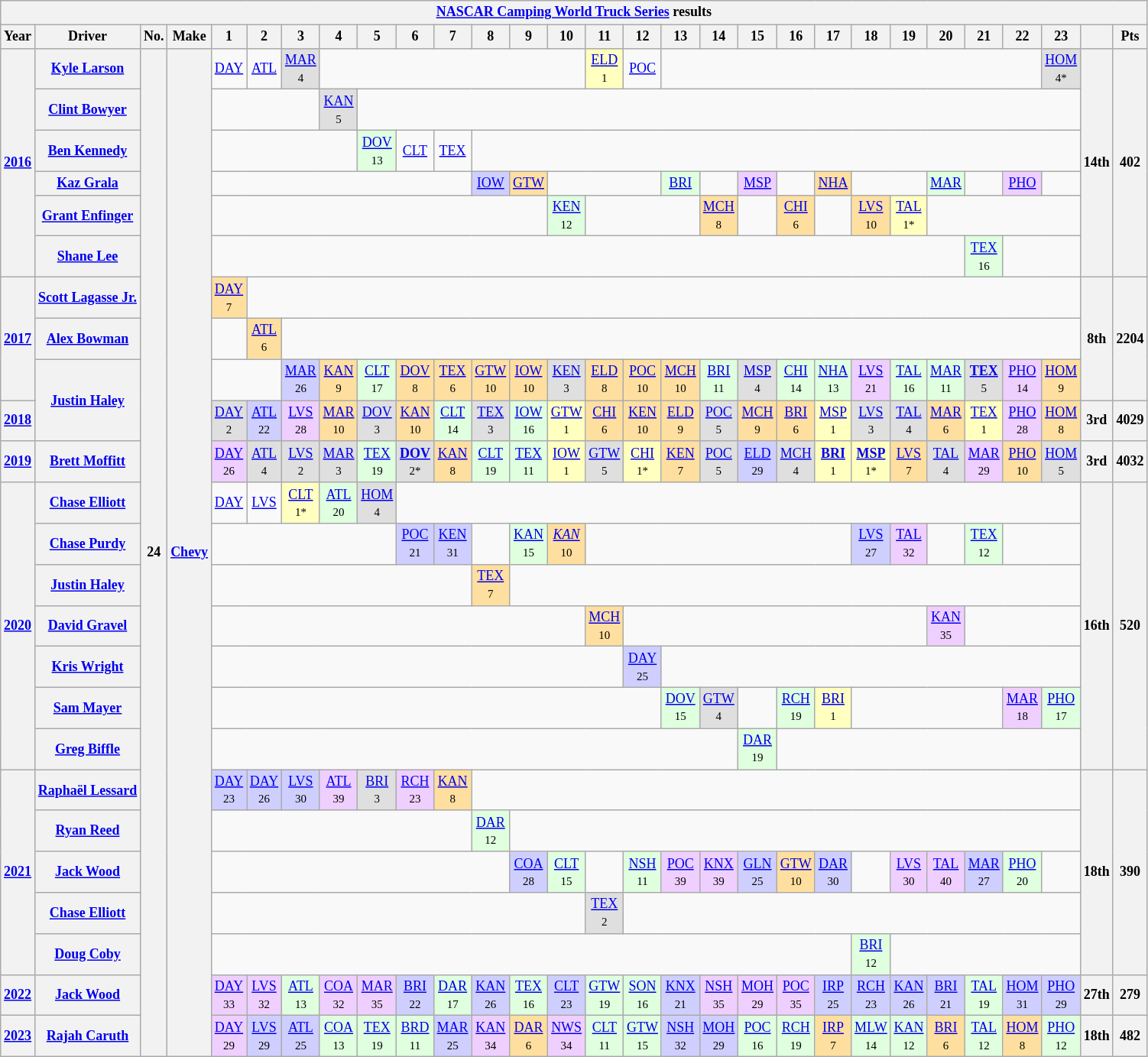<table class="wikitable mw-collapsible mw-collapsed" style="text-align:center; font-size:75%">
<tr>
<th colspan="45"><a href='#'>NASCAR Camping World Truck Series</a> results</th>
</tr>
<tr>
<th>Year</th>
<th>Driver</th>
<th>No.</th>
<th>Make</th>
<th>1</th>
<th>2</th>
<th>3</th>
<th>4</th>
<th>5</th>
<th>6</th>
<th>7</th>
<th>8</th>
<th>9</th>
<th>10</th>
<th>11</th>
<th>12</th>
<th>13</th>
<th>14</th>
<th>15</th>
<th>16</th>
<th>17</th>
<th>18</th>
<th>19</th>
<th>20</th>
<th>21</th>
<th>22</th>
<th>23</th>
<th></th>
<th>Pts</th>
</tr>
<tr>
<th rowspan=6><a href='#'>2016</a></th>
<th><a href='#'>Kyle Larson</a></th>
<th rowspan=25>24</th>
<th rowspan=25><a href='#'>Chevy</a></th>
<td><a href='#'>DAY</a></td>
<td><a href='#'>ATL</a></td>
<td style="background:#DFDFDF;"><a href='#'>MAR</a><br><small>4</small></td>
<td colspan=7></td>
<td style="background:#FFFFBF;"><a href='#'>ELD</a><br><small>1</small></td>
<td><a href='#'>POC</a></td>
<td colspan=10></td>
<td style="background:#DFDFDF;"><a href='#'>HOM</a><br><small>4*</small></td>
<th rowspan=6>14th</th>
<th rowspan=6>402</th>
</tr>
<tr>
<th><a href='#'>Clint Bowyer</a></th>
<td colspan=3></td>
<td style="background:#DFDFDF;"><a href='#'>KAN</a><br><small>5</small></td>
<td colspan=19></td>
</tr>
<tr>
<th><a href='#'>Ben Kennedy</a></th>
<td colspan=4></td>
<td style="background:#DFFFDF;"><a href='#'>DOV</a><br><small>13</small></td>
<td><a href='#'>CLT</a></td>
<td><a href='#'>TEX</a></td>
<td colspan=16></td>
</tr>
<tr>
<th><a href='#'>Kaz Grala</a></th>
<td colspan=7></td>
<td style="background:#CFCFFF;"><a href='#'>IOW</a><br></td>
<td style="background:#FFDF9F;"><a href='#'>GTW</a><br></td>
<td colspan=3></td>
<td style="background:#DFFFDF;"><a href='#'>BRI</a><br></td>
<td></td>
<td style="background:#EFCFFF;"><a href='#'>MSP</a><br></td>
<td></td>
<td style="background:#FFDF9F;"><a href='#'>NHA</a><br></td>
<td colspan=2></td>
<td style="background:#DFFFDF;"><a href='#'>MAR</a><br></td>
<td></td>
<td style="background:#EFCFFF;"><a href='#'>PHO</a><br></td>
<td></td>
</tr>
<tr>
<th><a href='#'>Grant Enfinger</a></th>
<td colspan=9></td>
<td style="background:#DFFFDF;"><a href='#'>KEN</a><br><small>12</small></td>
<td colspan=3></td>
<td style="background:#FFDF9F;"><a href='#'>MCH</a><br><small>8</small></td>
<td></td>
<td style="background:#FFDF9F;"><a href='#'>CHI</a><br><small>6</small></td>
<td></td>
<td style="background:#FFDF9F;"><a href='#'>LVS</a><br><small>10</small></td>
<td style="background:#FFFFBF;"><a href='#'>TAL</a><br><small>1*</small></td>
<td colspan=4></td>
</tr>
<tr>
<th><a href='#'>Shane Lee</a></th>
<td colspan=20></td>
<td style="background:#DFFFDF;"><a href='#'>TEX</a><br><small>16</small></td>
<td colspan=2></td>
</tr>
<tr>
<th rowspan=3><a href='#'>2017</a></th>
<th><a href='#'>Scott Lagasse Jr.</a></th>
<td style="background:#FFDF9F;"><a href='#'>DAY</a><br><small>7</small></td>
<td colspan=22></td>
<th rowspan=3>8th</th>
<th rowspan=3>2204</th>
</tr>
<tr>
<th><a href='#'>Alex Bowman</a></th>
<td></td>
<td style="background:#FFDF9F;"><a href='#'>ATL</a><br><small>6</small></td>
<td colspan=21></td>
</tr>
<tr>
<th rowspan=2><a href='#'>Justin Haley</a></th>
<td colspan=2></td>
<td style="background:#CFCFFF;"><a href='#'>MAR</a><br><small>26</small></td>
<td style="background:#FFDF9F;"><a href='#'>KAN</a><br><small>9</small></td>
<td style="background:#DFFFDF;"><a href='#'>CLT</a><br><small>17</small></td>
<td style="background:#FFDF9F;"><a href='#'>DOV</a><br><small>8</small></td>
<td style="background:#FFDF9F;"><a href='#'>TEX</a><br><small>6</small></td>
<td style="background:#FFDF9F;"><a href='#'>GTW</a><br><small>10</small></td>
<td style="background:#FFDF9F;"><a href='#'>IOW</a><br><small>10</small></td>
<td style="background:#DFDFDF;"><a href='#'>KEN</a><br><small>3</small></td>
<td style="background:#FFDF9F;"><a href='#'>ELD</a><br><small>8</small></td>
<td style="background:#FFDF9F;"><a href='#'>POC</a><br><small>10</small></td>
<td style="background:#FFDF9F;"><a href='#'>MCH</a><br><small>10</small></td>
<td style="background:#DFFFDF;"><a href='#'>BRI</a><br><small>11</small></td>
<td style="background:#DFDFDF;"><a href='#'>MSP</a><br><small>4</small></td>
<td style="background:#DFFFDF;"><a href='#'>CHI</a><br><small>14</small></td>
<td style="background:#DFFFDF;"><a href='#'>NHA</a><br><small>13</small></td>
<td style="background:#EFCFFF;"><a href='#'>LVS</a><br><small>21</small></td>
<td style="background:#DFFFDF;"><a href='#'>TAL</a><br><small>16</small></td>
<td style="background:#DFFFDF;"><a href='#'>MAR</a><br><small>11</small></td>
<td style="background:#DFDFDF;"><strong><a href='#'>TEX</a></strong><br><small>5</small></td>
<td style="background:#EFCFFF;"><a href='#'>PHO</a><br><small>14</small></td>
<td style="background:#FFDF9F;"><a href='#'>HOM</a><br><small>9</small></td>
</tr>
<tr>
<th><a href='#'>2018</a></th>
<td style="background:#DFDFDF;"><a href='#'>DAY</a><br><small>2</small></td>
<td style="background:#CFCFFF;"><a href='#'>ATL</a><br><small>22</small></td>
<td style="background:#EFCFFF;"><a href='#'>LVS</a><br><small>28</small></td>
<td style="background:#FFDF9F;"><a href='#'>MAR</a><br><small>10</small></td>
<td style="background:#DFDFDF;"><a href='#'>DOV</a><br><small>3</small></td>
<td style="background:#FFDF9F;"><a href='#'>KAN</a><br><small>10</small></td>
<td style="background:#DFFFDF;"><a href='#'>CLT</a><br><small>14</small></td>
<td style="background:#DFDFDF;"><a href='#'>TEX</a><br><small>3</small></td>
<td style="background:#DFFFDF;"><a href='#'>IOW</a><br><small>16</small></td>
<td style="background:#FFFFBF;"><a href='#'>GTW</a><br><small>1</small></td>
<td style="background:#FFDF9F;"><a href='#'>CHI</a><br><small>6</small></td>
<td style="background:#FFDF9F;"><a href='#'>KEN</a><br><small>10</small></td>
<td style="background:#FFDF9F;"><a href='#'>ELD</a><br><small>9</small></td>
<td style="background:#DFDFDF;"><a href='#'>POC</a><br><small>5</small></td>
<td style="background:#FFDF9F;"><a href='#'>MCH</a><br><small>9</small></td>
<td style="background:#FFDF9F;"><a href='#'>BRI</a><br><small>6</small></td>
<td style="background:#FFFFBF;"><a href='#'>MSP</a><br><small>1</small></td>
<td style="background:#DFDFDF;"><a href='#'>LVS</a><br><small>3</small></td>
<td style="background:#DFDFDF;"><a href='#'>TAL</a><br><small>4</small></td>
<td style="background:#FFDF9F;"><a href='#'>MAR</a><br><small>6</small></td>
<td style="background:#FFFFBF;"><a href='#'>TEX</a><br><small>1</small></td>
<td style="background:#EFCFFF;"><a href='#'>PHO</a><br><small>28</small></td>
<td style="background:#FFDF9F;"><a href='#'>HOM</a><br><small>8</small></td>
<th>3rd</th>
<th>4029</th>
</tr>
<tr>
<th><a href='#'>2019</a></th>
<th><a href='#'>Brett Moffitt</a></th>
<td style="background:#EFCFFF;"><a href='#'>DAY</a><br><small>26</small></td>
<td style="background:#DFDFDF;"><a href='#'>ATL</a><br><small>4</small></td>
<td style="background:#DFDFDF;"><a href='#'>LVS</a><br><small>2</small></td>
<td style="background:#DFDFDF;"><a href='#'>MAR</a><br><small>3</small></td>
<td style="background:#DFFFDF;"><a href='#'>TEX</a><br><small>19</small></td>
<td style="background:#DFDFDF;"><strong><a href='#'>DOV</a></strong><br><small>2*</small></td>
<td style="background:#FFDF9F;"><a href='#'>KAN</a><br><small>8</small></td>
<td style="background:#DFFFDF;"><a href='#'>CLT</a><br><small>19</small></td>
<td style="background:#DFFFDF;"><a href='#'>TEX</a><br><small>11</small></td>
<td style="background:#FFFFBF;"><a href='#'>IOW</a><br><small>1</small></td>
<td style="background:#DFDFDF;"><a href='#'>GTW</a><br><small>5</small></td>
<td style="background:#FFFFBF;"><a href='#'>CHI</a><br><small>1*</small></td>
<td style="background:#FFDF9F;"><a href='#'>KEN</a><br><small>7</small></td>
<td style="background:#DFDFDF;"><a href='#'>POC</a><br><small>5</small></td>
<td style="background:#CFCFFF;"><a href='#'>ELD</a><br><small>29</small></td>
<td style="background:#DFDFDF;"><a href='#'>MCH</a><br><small>4</small></td>
<td style="background:#FFFFBF;"><strong><a href='#'>BRI</a></strong><br><small>1</small></td>
<td style="background:#FFFFBF;"><strong><a href='#'>MSP</a></strong><br><small>1*</small></td>
<td style="background:#FFDF9F;"><a href='#'>LVS</a><br><small>7</small></td>
<td style="background:#DFDFDF;"><a href='#'>TAL</a><br><small>4</small></td>
<td style="background:#EFCFFF;"><a href='#'>MAR</a><br><small>29</small></td>
<td style="background:#FFDF9F;"><a href='#'>PHO</a><br><small>10</small></td>
<td style="background:#DFDFDF;"><a href='#'>HOM</a><br><small>5</small></td>
<th>3rd</th>
<th>4032</th>
</tr>
<tr>
<th rowspan=7><a href='#'>2020</a></th>
<th><a href='#'>Chase Elliott</a></th>
<td><a href='#'>DAY</a></td>
<td><a href='#'>LVS</a></td>
<td style="background:#FFFFBF;"><a href='#'>CLT</a><br><small>1*</small></td>
<td style="background:#DFFFDF;"><a href='#'>ATL</a><br><small>20</small></td>
<td style="background:#DFDFDF;"><a href='#'>HOM</a><br><small>4</small></td>
<td colspan=18></td>
<th rowspan=7>16th</th>
<th rowspan=7>520</th>
</tr>
<tr>
<th><a href='#'>Chase Purdy</a></th>
<td colspan=5></td>
<td style="background:#CFCFFF;"><a href='#'>POC</a><br><small>21</small></td>
<td style="background:#CFCFFF;"><a href='#'>KEN</a><br><small>31</small></td>
<td></td>
<td style="background:#DFFFDF;"><a href='#'>KAN</a><br><small>15</small></td>
<td style="background:#FFDF9F;"><em><a href='#'>KAN</a></em><br><small>10</small></td>
<td colspan=7></td>
<td style="background:#CFCFFF;"><a href='#'>LVS</a><br><small>27</small></td>
<td style="background:#EFCFFF;"><a href='#'>TAL</a><br><small>32</small></td>
<td></td>
<td style="background:#DFFFDF;"><a href='#'>TEX</a><br><small>12</small></td>
<td colspan=2></td>
</tr>
<tr>
<th><a href='#'>Justin Haley</a></th>
<td colspan=7></td>
<td style="background:#FFDF9F;"><a href='#'>TEX</a><br><small>7</small></td>
<td colspan=15></td>
</tr>
<tr>
<th><a href='#'>David Gravel</a></th>
<td colspan=10></td>
<td style="background:#FFDF9F;"><a href='#'>MCH</a><br><small>10</small></td>
<td colspan=8></td>
<td style="background:#EFCFFF;"><a href='#'>KAN</a><br><small>35</small></td>
<td colspan=3></td>
</tr>
<tr>
<th><a href='#'>Kris Wright</a></th>
<td colspan=11></td>
<td style="background:#CFCFFF;"><a href='#'>DAY</a><br><small>25</small></td>
<td colspan=11></td>
</tr>
<tr>
<th><a href='#'>Sam Mayer</a></th>
<td colspan=12></td>
<td style="background:#DFFFDF;"><a href='#'>DOV</a><br><small>15</small></td>
<td style="background:#DFDFDF;"><a href='#'>GTW</a><br><small>4</small></td>
<td></td>
<td style="background:#DFFFDF;"><a href='#'>RCH</a><br><small>19</small></td>
<td style="background:#FFFFBF;"><a href='#'>BRI</a><br><small>1</small></td>
<td colspan=4></td>
<td style="background:#EFCFFF;"><a href='#'>MAR</a><br><small>18</small></td>
<td style="background:#DFFFDF;"><a href='#'>PHO</a><br><small>17</small></td>
</tr>
<tr>
<th><a href='#'>Greg Biffle</a></th>
<td colspan=14></td>
<td style="background:#DFFFDF;"><a href='#'>DAR</a><br><small>19</small></td>
<td colspan=8></td>
</tr>
<tr>
<th Rowspan=5><a href='#'>2021</a></th>
<th><a href='#'>Raphaël Lessard</a></th>
<td style="background:#CFCFFF;"><a href='#'>DAY</a><br><small>23</small></td>
<td style="background:#CFCFFF;"><a href='#'>DAY</a><br><small>26</small></td>
<td style="background:#CFCFFF;"><a href='#'>LVS</a><br><small>30</small></td>
<td style="background:#EFCFFF;"><a href='#'>ATL</a><br><small>39</small></td>
<td style="background:#DFDFDF;"><a href='#'>BRI</a><br><small>3</small></td>
<td style="background:#EFCFFF;"><a href='#'>RCH</a><br><small>23</small></td>
<td style="background:#FFDF9F;"><a href='#'>KAN</a><br><small>8</small></td>
<td colspan=16></td>
<th Rowspan=5>18th</th>
<th Rowspan=5>390</th>
</tr>
<tr>
<th><a href='#'>Ryan Reed</a></th>
<td colspan=7></td>
<td style="background:#DFFFDF;"><a href='#'>DAR</a><br><small>12</small></td>
<td colspan=15></td>
</tr>
<tr>
<th><a href='#'>Jack Wood</a></th>
<td colspan=8></td>
<td style="background:#CFCFFF;"><a href='#'>COA</a><br><small>28</small></td>
<td style="background:#DFFFDF;"><a href='#'>CLT</a><br><small>15</small></td>
<td colspan=1></td>
<td style="background:#DFFFDF;"><a href='#'>NSH</a><br><small>11</small></td>
<td style="background:#EFCFFF;"><a href='#'>POC</a><br><small>39</small></td>
<td style="background:#EFCFFF;"><a href='#'>KNX</a><br><small>39</small></td>
<td style="background:#CFCFFF;"><a href='#'>GLN</a><br><small>25</small></td>
<td style="background:#FFDF9F;"><a href='#'>GTW</a><br><small>10</small></td>
<td style="background:#CFCFFF;"><a href='#'>DAR</a><br><small>30</small></td>
<td colspan=1></td>
<td style="background:#EFCFFF;"><a href='#'>LVS</a><br><small>30</small></td>
<td style="background:#EFCFFF;"><a href='#'>TAL</a><br><small>40</small></td>
<td style="background:#CFCFFF;"><a href='#'>MAR</a><br><small>27</small></td>
<td style="background:#DFFFDF;"><a href='#'>PHO</a><br><small>20</small></td>
<td colspan=1></td>
</tr>
<tr>
<th><a href='#'>Chase Elliott</a></th>
<td colspan=10></td>
<td style="background:#DFDFDF;"><a href='#'>TEX</a><br><small>2</small></td>
<td colspan=12></td>
</tr>
<tr>
<th><a href='#'>Doug Coby</a></th>
<td colspan=17></td>
<td style="background:#DFFFDF;"><a href='#'>BRI</a><br><small>12</small></td>
<td colspan=5></td>
</tr>
<tr>
<th><a href='#'>2022</a></th>
<th><a href='#'>Jack Wood</a></th>
<td style="background:#EFCFFF;"><a href='#'>DAY</a><br><small>33</small></td>
<td style="background:#EFCFFF;"><a href='#'>LVS</a><br><small>32</small></td>
<td style="background:#DFFFDF;"><a href='#'>ATL</a><br><small>13</small></td>
<td style="background:#EFCFFF;"><a href='#'>COA</a><br><small>32</small></td>
<td style="background:#EFCFFF;"><a href='#'>MAR</a><br><small>35</small></td>
<td style="background:#CFCFFF;"><a href='#'>BRI</a><br><small>22</small></td>
<td style="background:#DFFFDF;"><a href='#'>DAR</a><br><small>17</small></td>
<td style="background:#CFCFFF;"><a href='#'>KAN</a><br><small>26</small></td>
<td style="background:#DFFFDF;"><a href='#'>TEX</a><br><small>16</small></td>
<td style="background:#CFCFFF;"><a href='#'>CLT</a><br><small>23</small></td>
<td style="background:#DFFFDF;"><a href='#'>GTW</a><br><small>19</small></td>
<td style="background:#DFFFDF;"><a href='#'>SON</a><br><small>16</small></td>
<td style="background:#CFCFFF;"><a href='#'>KNX</a><br><small>21</small></td>
<td style="background:#EFCFFF;"><a href='#'>NSH</a><br><small>35</small></td>
<td style="background:#EFCFFF;"><a href='#'>MOH</a><br><small>29</small></td>
<td style="background:#EFCFFF;"><a href='#'>POC</a> <br><small>35</small></td>
<td style="background:#CFCFFF;"><a href='#'>IRP</a> <br><small>25</small></td>
<td style="background:#CFCFFF;"><a href='#'>RCH</a><br><small>23</small></td>
<td style="background:#CFCFFF;"><a href='#'>KAN</a><br><small>26</small></td>
<td style="background:#CFCFFF;"><a href='#'>BRI</a><br><small>21</small></td>
<td style="background:#DFFFDF;"><a href='#'>TAL</a><br><small>19</small></td>
<td style="background:#CFCFFF;"><a href='#'>HOM</a><br><small>31</small></td>
<td style="background:#CFCFFF;"><a href='#'>PHO</a><br><small>29</small></td>
<th>27th</th>
<th>279</th>
</tr>
<tr>
<th><a href='#'>2023</a></th>
<th><a href='#'>Rajah Caruth</a></th>
<td style="background:#EFCFFF;"><a href='#'>DAY</a><br><small>29</small></td>
<td style="background:#CFCFFF;"><a href='#'>LVS</a><br><small>29</small></td>
<td style="background:#CFCFFF;"><a href='#'>ATL</a><br><small>25</small></td>
<td style="background:#DFFFDF;"><a href='#'>COA</a><br><small>13</small></td>
<td style="background:#DFFFDF;"><a href='#'>TEX</a><br><small>19</small></td>
<td style="background:#DFFFDF;"><a href='#'>BRD</a><br><small>11</small></td>
<td style="background:#CFCFFF;"><a href='#'>MAR</a><br><small>25</small></td>
<td style="background:#EFCFFF;"><a href='#'>KAN</a><br><small>34</small></td>
<td style="background:#FFDF9F;"><a href='#'>DAR</a><br><small>6</small></td>
<td style="background:#EFCFFF;"><a href='#'>NWS</a><br><small>34</small></td>
<td style="background:#DFFFDF;"><a href='#'>CLT</a><br><small>11</small></td>
<td style="background:#DFFFDF;"><a href='#'>GTW</a><br><small>15</small></td>
<td style="background:#CFCFFF;"><a href='#'>NSH</a><br><small>32</small></td>
<td style="background:#CFCFFF;"><a href='#'>MOH</a><br><small>29</small></td>
<td style="background:#DFFFDF;"><a href='#'>POC</a><br><small>16</small></td>
<td style="background:#DFFFDF;"><a href='#'>RCH</a><br><small>19</small></td>
<td style="background:#FFDF9F;"><a href='#'>IRP</a><br><small>7</small></td>
<td style="background:#DFFFDF;"><a href='#'>MLW</a><br><small>14</small></td>
<td style="background:#DFFFDF;"><a href='#'>KAN</a><br><small>12</small></td>
<td style="background:#FFDF9F;"><a href='#'>BRI</a><br><small>6</small></td>
<td style="background:#DFFFDF;"><a href='#'>TAL</a><br><small>12</small></td>
<td style="background:#FFDF9F;"><a href='#'>HOM</a><br><small>8</small></td>
<td style="background:#DFFFDF;"><a href='#'>PHO</a><br><small>12</small></td>
<th>18th</th>
<th>482</th>
</tr>
</table>
